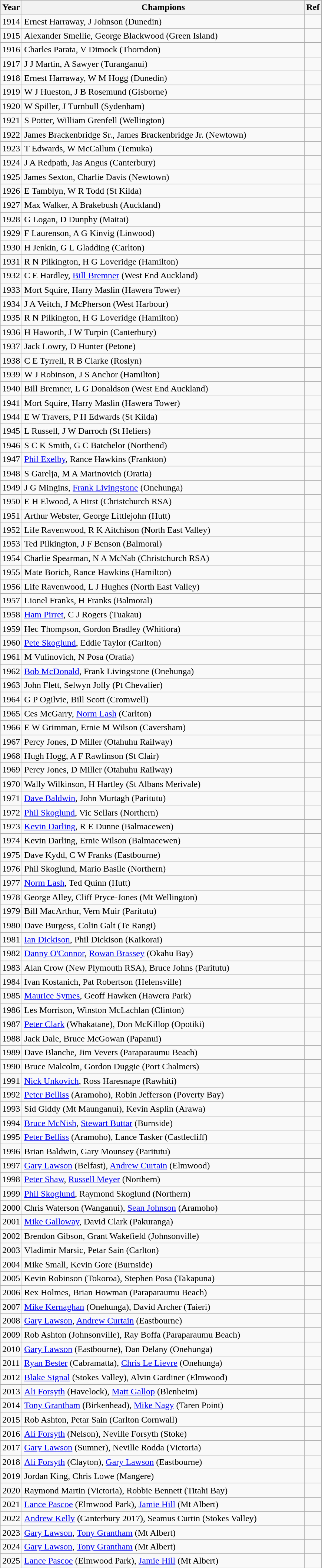<table class="sortable wikitable">
<tr>
<th width="30">Year</th>
<th width="500">Champions</th>
<th width="20">Ref</th>
</tr>
<tr>
<td align=center>1914</td>
<td>Ernest Harraway, J Johnson (Dunedin)</td>
<td></td>
</tr>
<tr>
<td align=center>1915</td>
<td>Alexander Smellie, George Blackwood (Green Island)</td>
<td></td>
</tr>
<tr>
<td align=center>1916</td>
<td>Charles Parata, V Dimock (Thorndon)</td>
<td></td>
</tr>
<tr>
<td align=center>1917</td>
<td>J J Martin, A Sawyer (Turanganui)</td>
<td></td>
</tr>
<tr>
<td align=center>1918</td>
<td>Ernest Harraway, W M Hogg (Dunedin)</td>
<td></td>
</tr>
<tr>
<td align=center>1919</td>
<td>W J Hueston, J B Rosemund (Gisborne)</td>
<td></td>
</tr>
<tr>
<td align=center>1920</td>
<td>W Spiller, J Turnbull (Sydenham)</td>
<td></td>
</tr>
<tr>
<td align=center>1921</td>
<td>S Potter, William Grenfell (Wellington)</td>
<td></td>
</tr>
<tr>
<td align=center>1922</td>
<td>James Brackenbridge Sr., James Brackenbridge Jr. (Newtown)</td>
<td></td>
</tr>
<tr>
<td align=center>1923</td>
<td>T Edwards, W McCallum (Temuka)</td>
<td></td>
</tr>
<tr>
<td align=center>1924</td>
<td>J A Redpath, Jas Angus (Canterbury)</td>
<td></td>
</tr>
<tr>
<td align=center>1925</td>
<td>James Sexton, Charlie Davis (Newtown)</td>
<td></td>
</tr>
<tr>
<td align=center>1926</td>
<td>E Tamblyn, W R Todd (St Kilda)</td>
<td></td>
</tr>
<tr>
<td align=center>1927</td>
<td>Max Walker, A Brakebush (Auckland)</td>
<td></td>
</tr>
<tr>
<td align=center>1928</td>
<td>G Logan, D Dunphy (Maitai)</td>
<td></td>
</tr>
<tr>
<td align=center>1929</td>
<td>F Laurenson, A G Kinvig (Linwood)</td>
<td></td>
</tr>
<tr>
<td align=center>1930</td>
<td>H Jenkin, G L Gladding (Carlton)</td>
<td></td>
</tr>
<tr>
<td align=center>1931</td>
<td>R N Pilkington, H G Loveridge (Hamilton)</td>
<td></td>
</tr>
<tr>
<td align=center>1932</td>
<td>C E Hardley, <a href='#'>Bill Bremner</a> (West End Auckland)</td>
<td></td>
</tr>
<tr>
<td align=center>1933</td>
<td>Mort Squire, Harry Maslin (Hawera Tower)</td>
<td></td>
</tr>
<tr>
<td align=center>1934</td>
<td>J A Veitch, J McPherson (West Harbour)</td>
<td></td>
</tr>
<tr>
<td align=center>1935</td>
<td>R N Pilkington, H G Loveridge (Hamilton)</td>
<td></td>
</tr>
<tr>
<td align=center>1936</td>
<td>H Haworth, J W Turpin (Canterbury)</td>
<td></td>
</tr>
<tr>
<td align=center>1937</td>
<td>Jack Lowry, D Hunter (Petone)</td>
<td></td>
</tr>
<tr>
<td align=center>1938</td>
<td>C E Tyrrell, R B Clarke (Roslyn)</td>
<td></td>
</tr>
<tr>
<td align=center>1939</td>
<td>W J Robinson, J S Anchor (Hamilton)</td>
<td></td>
</tr>
<tr>
<td align=center>1940</td>
<td>Bill Bremner, L G Donaldson (West End Auckland)</td>
<td></td>
</tr>
<tr>
<td align=center>1941</td>
<td>Mort Squire, Harry Maslin (Hawera Tower)</td>
<td></td>
</tr>
<tr>
<td align=center>1944</td>
<td>E W Travers, P H Edwards (St Kilda)</td>
<td></td>
</tr>
<tr>
<td align=center>1945</td>
<td>L Russell, J W Darroch (St Heliers)</td>
<td></td>
</tr>
<tr>
<td align=center>1946</td>
<td>S C K Smith, G C Batchelor (Northend)</td>
<td></td>
</tr>
<tr>
<td align=center>1947</td>
<td><a href='#'>Phil Exelby</a>, Rance Hawkins (Frankton)</td>
<td></td>
</tr>
<tr>
<td align=center>1948</td>
<td>S Garelja, M A Marinovich (Oratia)</td>
<td></td>
</tr>
<tr>
<td align=center>1949</td>
<td>J G Mingins, <a href='#'>Frank Livingstone</a> (Onehunga)</td>
<td></td>
</tr>
<tr>
<td align=center>1950</td>
<td>E H Elwood, A Hirst (Christchurch RSA)</td>
<td></td>
</tr>
<tr>
<td align=center>1951</td>
<td>Arthur Webster, George Littlejohn (Hutt)</td>
<td></td>
</tr>
<tr>
<td align=center>1952</td>
<td>Life Ravenwood, R K Aitchison (North East Valley)</td>
<td></td>
</tr>
<tr>
<td align=center>1953</td>
<td>Ted Pilkington, J F Benson (Balmoral)</td>
<td></td>
</tr>
<tr>
<td align=center>1954</td>
<td>Charlie Spearman, N A McNab (Christchurch RSA)</td>
<td></td>
</tr>
<tr>
<td align=center>1955</td>
<td>Mate Borich, Rance Hawkins (Hamilton)</td>
<td></td>
</tr>
<tr>
<td align=center>1956</td>
<td>Life Ravenwood, L J Hughes (North East Valley)</td>
<td></td>
</tr>
<tr>
<td align=center>1957</td>
<td>Lionel Franks, H Franks (Balmoral)</td>
<td></td>
</tr>
<tr>
<td align=center>1958</td>
<td><a href='#'>Ham Pirret</a>, C J Rogers (Tuakau)</td>
<td></td>
</tr>
<tr>
<td align=center>1959</td>
<td>Hec Thompson, Gordon Bradley (Whitiora)</td>
<td></td>
</tr>
<tr>
<td align=center>1960</td>
<td><a href='#'>Pete Skoglund</a>, Eddie Taylor (Carlton)</td>
<td></td>
</tr>
<tr>
<td align=center>1961</td>
<td>M Vulinovich, N Posa (Oratia)</td>
<td></td>
</tr>
<tr>
<td align=center>1962</td>
<td><a href='#'>Bob McDonald</a>, Frank Livingstone (Onehunga)</td>
<td></td>
</tr>
<tr>
<td align=center>1963</td>
<td>John Flett, Selwyn Jolly (Pt Chevalier)</td>
<td></td>
</tr>
<tr>
<td align=center>1964</td>
<td>G P Ogilvie, Bill Scott (Cromwell)</td>
<td></td>
</tr>
<tr>
<td align=center>1965</td>
<td>Ces McGarry, <a href='#'>Norm Lash</a> (Carlton)</td>
<td></td>
</tr>
<tr>
<td align=center>1966</td>
<td>E W Grimman, Ernie M Wilson (Caversham)</td>
<td></td>
</tr>
<tr>
<td align=center>1967</td>
<td>Percy Jones, D Miller (Otahuhu Railway)</td>
<td></td>
</tr>
<tr>
<td align=center>1968</td>
<td>Hugh Hogg, A F Rawlinson (St Clair)</td>
<td></td>
</tr>
<tr>
<td align=center>1969</td>
<td>Percy Jones, D Miller (Otahuhu Railway)</td>
<td></td>
</tr>
<tr>
<td align=center>1970</td>
<td>Wally Wilkinson, H Hartley (St Albans Merivale)</td>
<td></td>
</tr>
<tr>
<td align=center>1971</td>
<td><a href='#'>Dave Baldwin</a>, John Murtagh (Paritutu)</td>
<td></td>
</tr>
<tr>
<td align=center>1972</td>
<td><a href='#'>Phil Skoglund</a>, Vic Sellars (Northern)</td>
<td></td>
</tr>
<tr>
<td align=center>1973</td>
<td><a href='#'>Kevin Darling</a>, R E Dunne (Balmacewen)</td>
<td></td>
</tr>
<tr>
<td align=center>1974</td>
<td>Kevin Darling, Ernie Wilson (Balmacewen)</td>
<td></td>
</tr>
<tr>
<td align=center>1975</td>
<td>Dave Kydd, C W Franks (Eastbourne)</td>
<td></td>
</tr>
<tr>
<td align=center>1976</td>
<td>Phil Skoglund, Mario Basile (Northern)</td>
<td></td>
</tr>
<tr>
<td align=center>1977</td>
<td><a href='#'>Norm Lash</a>, Ted Quinn (Hutt)</td>
<td></td>
</tr>
<tr>
<td align=center>1978</td>
<td>George Alley, Cliff Pryce-Jones (Mt Wellington)</td>
<td></td>
</tr>
<tr>
<td align=center>1979</td>
<td>Bill MacArthur, Vern Muir (Paritutu)</td>
<td></td>
</tr>
<tr>
<td align=center>1980</td>
<td>Dave Burgess, Colin Galt (Te Rangi)</td>
<td></td>
</tr>
<tr>
<td align=center>1981</td>
<td><a href='#'>Ian Dickison</a>, Phil Dickison (Kaikorai)</td>
<td></td>
</tr>
<tr>
<td align=center>1982</td>
<td><a href='#'>Danny O'Connor</a>, <a href='#'>Rowan Brassey</a> (Okahu Bay)</td>
<td></td>
</tr>
<tr>
<td align=center>1983</td>
<td>Alan Crow (New Plymouth RSA), Bruce Johns (Paritutu)</td>
<td></td>
</tr>
<tr>
<td align=center>1984</td>
<td>Ivan Kostanich, Pat Robertson (Helensville)</td>
<td></td>
</tr>
<tr>
<td align=center>1985</td>
<td><a href='#'>Maurice Symes</a>, Geoff Hawken (Hawera Park)</td>
<td></td>
</tr>
<tr>
<td align=center>1986</td>
<td>Les Morrison, Winston McLachlan (Clinton)</td>
<td></td>
</tr>
<tr>
<td align=center>1987</td>
<td><a href='#'>Peter Clark</a> (Whakatane), Don McKillop (Opotiki)</td>
<td></td>
</tr>
<tr>
<td align=center>1988</td>
<td>Jack Dale, Bruce McGowan (Papanui)</td>
<td></td>
</tr>
<tr>
<td align=center>1989</td>
<td>Dave Blanche, Jim Vevers (Paraparaumu Beach)</td>
<td></td>
</tr>
<tr>
<td align=center>1990</td>
<td>Bruce Malcolm, Gordon Duggie (Port Chalmers)</td>
<td></td>
</tr>
<tr>
<td align=center>1991</td>
<td><a href='#'>Nick Unkovich</a>, Ross Haresnape (Rawhiti)</td>
<td></td>
</tr>
<tr>
<td align=center>1992</td>
<td><a href='#'>Peter Belliss</a> (Aramoho), Robin Jefferson (Poverty Bay)</td>
<td></td>
</tr>
<tr>
<td align=center>1993</td>
<td>Sid Giddy (Mt Maunganui), Kevin Asplin (Arawa)</td>
<td></td>
</tr>
<tr>
<td align=center>1994</td>
<td><a href='#'>Bruce McNish</a>, <a href='#'>Stewart Buttar</a> (Burnside)</td>
<td></td>
</tr>
<tr>
<td align=center>1995</td>
<td><a href='#'>Peter Belliss</a> (Aramoho), Lance Tasker (Castlecliff)</td>
<td></td>
</tr>
<tr>
<td align=center>1996</td>
<td>Brian Baldwin, Gary Mounsey (Paritutu)</td>
<td></td>
</tr>
<tr>
<td align=center>1997</td>
<td><a href='#'>Gary Lawson</a> (Belfast), <a href='#'>Andrew Curtain</a> (Elmwood)</td>
<td></td>
</tr>
<tr>
<td align=center>1998</td>
<td><a href='#'>Peter Shaw</a>, <a href='#'>Russell Meyer</a> (Northern)</td>
<td></td>
</tr>
<tr>
<td align=center>1999</td>
<td><a href='#'>Phil Skoglund</a>, Raymond Skoglund (Northern)</td>
<td></td>
</tr>
<tr>
<td align=center>2000</td>
<td>Chris Waterson (Wanganui), <a href='#'>Sean Johnson</a> (Aramoho)</td>
<td></td>
</tr>
<tr>
<td align=center>2001</td>
<td><a href='#'>Mike Galloway</a>, David Clark (Pakuranga)</td>
<td></td>
</tr>
<tr>
<td align=center>2002</td>
<td>Brendon Gibson, Grant Wakefield (Johnsonville)</td>
<td></td>
</tr>
<tr>
<td align=center>2003</td>
<td>Vladimir Marsic, Petar Sain (Carlton)</td>
<td></td>
</tr>
<tr>
<td align=center>2004</td>
<td>Mike Small, Kevin Gore (Burnside)</td>
<td></td>
</tr>
<tr>
<td align=center>2005</td>
<td>Kevin Robinson (Tokoroa), Stephen Posa (Takapuna)</td>
<td></td>
</tr>
<tr>
<td align=center>2006</td>
<td>Rex Holmes, Brian Howman (Paraparaumu Beach)</td>
<td></td>
</tr>
<tr>
<td align=center>2007</td>
<td><a href='#'>Mike Kernaghan</a> (Onehunga), David Archer (Taieri)</td>
<td></td>
</tr>
<tr>
<td align=center>2008</td>
<td><a href='#'>Gary Lawson</a>, <a href='#'>Andrew Curtain</a> (Eastbourne)</td>
<td></td>
</tr>
<tr>
<td align=center>2009</td>
<td>Rob Ashton (Johnsonville), Ray Boffa (Paraparaumu Beach)</td>
<td></td>
</tr>
<tr>
<td align=center>2010</td>
<td><a href='#'>Gary Lawson</a> (Eastbourne), Dan Delany (Onehunga)</td>
<td></td>
</tr>
<tr>
<td align=center>2011</td>
<td><a href='#'>Ryan Bester</a> (Cabramatta), <a href='#'>Chris Le Lievre</a> (Onehunga)</td>
<td></td>
</tr>
<tr>
<td align=center>2012</td>
<td><a href='#'>Blake Signal</a> (Stokes Valley), Alvin Gardiner (Elmwood)</td>
<td></td>
</tr>
<tr>
<td align=center>2013</td>
<td><a href='#'>Ali Forsyth</a> (Havelock), <a href='#'>Matt Gallop</a> (Blenheim)</td>
<td></td>
</tr>
<tr>
<td align=center>2014</td>
<td><a href='#'>Tony Grantham</a> (Birkenhead), <a href='#'>Mike Nagy</a> (Taren Point)</td>
<td></td>
</tr>
<tr>
<td align=center>2015</td>
<td>Rob Ashton, Petar Sain (Carlton Cornwall)</td>
<td></td>
</tr>
<tr>
<td align=center>2016</td>
<td><a href='#'>Ali Forsyth</a> (Nelson), Neville Forsyth (Stoke)</td>
<td></td>
</tr>
<tr>
<td align=center>2017</td>
<td><a href='#'>Gary Lawson</a> (Sumner), Neville Rodda (Victoria)</td>
<td></td>
</tr>
<tr>
<td align=center>2018</td>
<td><a href='#'>Ali Forsyth</a> (Clayton), <a href='#'>Gary Lawson</a> (Eastbourne)</td>
<td></td>
</tr>
<tr>
<td align=center>2019</td>
<td>Jordan King, Chris Lowe (Mangere)</td>
<td></td>
</tr>
<tr>
<td align=center>2020</td>
<td>Raymond Martin (Victoria), Robbie Bennett (Titahi Bay)</td>
<td></td>
</tr>
<tr>
<td align=center>2021</td>
<td><a href='#'>Lance Pascoe</a> (Elmwood Park), <a href='#'>Jamie Hill</a> (Mt Albert)</td>
<td></td>
</tr>
<tr>
<td align=center>2022</td>
<td><a href='#'>Andrew Kelly</a> (Canterbury 2017), Seamus Curtin (Stokes Valley)</td>
<td></td>
</tr>
<tr>
<td align=center>2023</td>
<td><a href='#'>Gary Lawson</a>, <a href='#'>Tony Grantham</a> (Mt Albert)</td>
<td></td>
</tr>
<tr>
<td align=center>2024</td>
<td><a href='#'>Gary Lawson</a>, <a href='#'>Tony Grantham</a> (Mt Albert)</td>
<td></td>
</tr>
<tr>
<td align=center>2025</td>
<td><a href='#'>Lance Pascoe</a> (Elmwood Park), <a href='#'>Jamie Hill</a> (Mt Albert)</td>
<td></td>
</tr>
</table>
